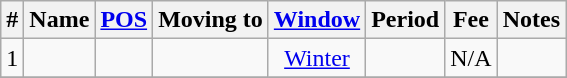<table class="wikitable sortable" style="text-align:center">
<tr>
<th>#</th>
<th>Name</th>
<th><a href='#'>POS</a></th>
<th>Moving to</th>
<th><a href='#'>Window</a></th>
<th>Period</th>
<th>Fee</th>
<th>Notes</th>
</tr>
<tr>
<td>1</td>
<td align=left></td>
<td></td>
<td align=left></td>
<td><a href='#'>Winter</a></td>
<td></td>
<td>N/A</td>
<td></td>
</tr>
<tr>
</tr>
</table>
